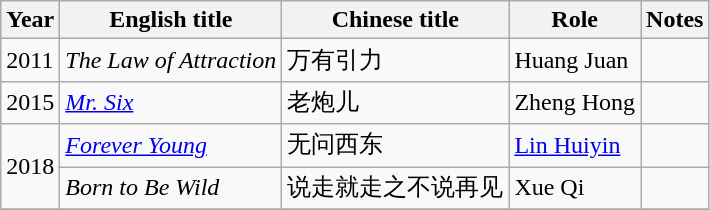<table class="wikitable sortable">
<tr>
<th>Year</th>
<th>English title</th>
<th>Chinese title</th>
<th>Role</th>
<th class="unsortable">Notes</th>
</tr>
<tr>
<td>2011</td>
<td><em>The Law of Attraction</em></td>
<td>万有引力</td>
<td>Huang Juan</td>
<td></td>
</tr>
<tr>
<td>2015</td>
<td><em><a href='#'>Mr. Six</a></em></td>
<td>老炮儿</td>
<td>Zheng Hong</td>
<td></td>
</tr>
<tr>
<td rowspan=2>2018</td>
<td><em><a href='#'>Forever Young</a></em></td>
<td>无问西东</td>
<td><a href='#'>Lin Huiyin</a></td>
<td></td>
</tr>
<tr>
<td><em>Born to Be Wild</em></td>
<td>说走就走之不说再见</td>
<td>Xue Qi</td>
<td></td>
</tr>
<tr>
</tr>
</table>
